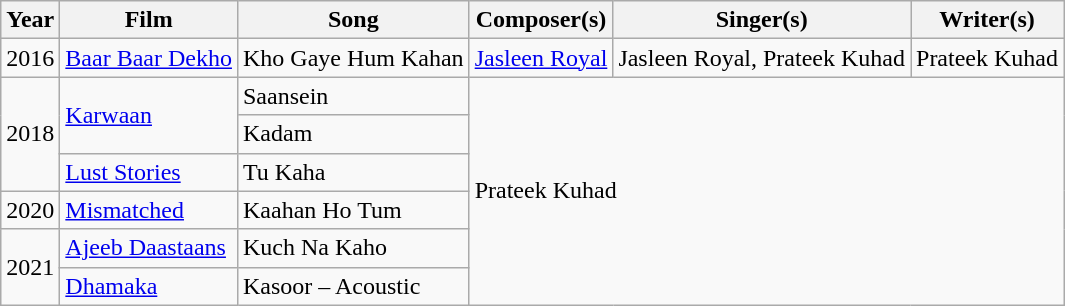<table class="wikitable">
<tr>
<th>Year</th>
<th>Film</th>
<th>Song</th>
<th>Composer(s)</th>
<th>Singer(s)</th>
<th>Writer(s)</th>
</tr>
<tr>
<td>2016</td>
<td><a href='#'>Baar Baar Dekho</a></td>
<td>Kho Gaye Hum Kahan</td>
<td><a href='#'>Jasleen Royal</a></td>
<td>Jasleen Royal, Prateek Kuhad</td>
<td>Prateek Kuhad</td>
</tr>
<tr>
<td rowspan="3">2018</td>
<td rowspan="2"><a href='#'>Karwaan</a></td>
<td>Saansein</td>
<td rowspan="6" colspan="3">Prateek Kuhad</td>
</tr>
<tr>
<td>Kadam</td>
</tr>
<tr>
<td><a href='#'>Lust Stories</a></td>
<td>Tu Kaha</td>
</tr>
<tr>
<td>2020</td>
<td><a href='#'>Mismatched</a></td>
<td>Kaahan Ho Tum</td>
</tr>
<tr>
<td rowspan=2>2021</td>
<td><a href='#'>Ajeeb Daastaans</a></td>
<td>Kuch Na Kaho</td>
</tr>
<tr>
<td><a href='#'>Dhamaka</a></td>
<td>Kasoor – Acoustic</td>
</tr>
</table>
